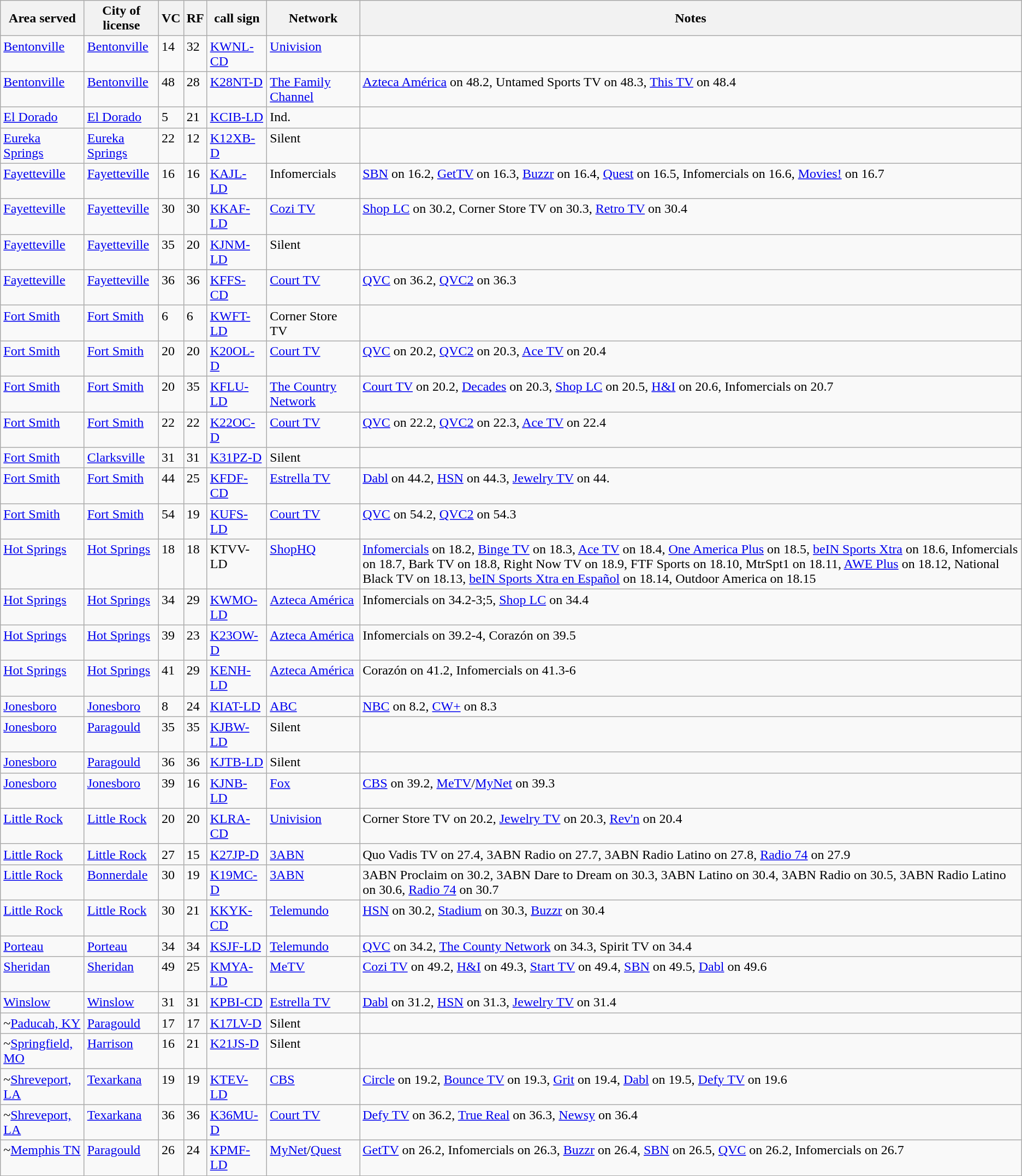<table class="sortable wikitable" style="margin: 1em 1em 1em 0; background: #f9f9f9;">
<tr>
<th>Area served</th>
<th>City of license</th>
<th>VC</th>
<th>RF</th>
<th>call sign</th>
<th>Network</th>
<th class="unsortable">Notes</th>
</tr>
<tr style="vertical-align: top; text-align: left;">
<td><a href='#'>Bentonville</a></td>
<td><a href='#'>Bentonville</a></td>
<td>14</td>
<td>32</td>
<td><a href='#'>KWNL-CD</a></td>
<td><a href='#'>Univision</a></td>
<td></td>
</tr>
<tr style="vertical-align: top; text-align: left;">
<td><a href='#'>Bentonville</a></td>
<td><a href='#'>Bentonville</a></td>
<td>48</td>
<td>28</td>
<td><a href='#'>K28NT-D</a></td>
<td><a href='#'>The Family Channel</a></td>
<td><a href='#'>Azteca América</a> on 48.2, Untamed Sports TV on 48.3, <a href='#'>This TV</a> on 48.4</td>
</tr>
<tr style="vertical-align: top; text-align: left;">
<td><a href='#'>El Dorado</a></td>
<td><a href='#'>El Dorado</a></td>
<td>5</td>
<td>21</td>
<td><a href='#'>KCIB-LD</a></td>
<td>Ind.</td>
<td></td>
</tr>
<tr style="vertical-align: top; text-align: left;">
<td><a href='#'>Eureka Springs</a></td>
<td><a href='#'>Eureka Springs</a></td>
<td>22</td>
<td>12</td>
<td><a href='#'>K12XB-D</a></td>
<td>Silent</td>
<td></td>
</tr>
<tr style="vertical-align: top; text-align: left;">
<td><a href='#'>Fayetteville</a></td>
<td><a href='#'>Fayetteville</a></td>
<td>16</td>
<td>16</td>
<td><a href='#'>KAJL-LD</a></td>
<td>Infomercials</td>
<td><a href='#'>SBN</a> on 16.2, <a href='#'>GetTV</a> on 16.3, <a href='#'>Buzzr</a> on 16.4, <a href='#'>Quest</a> on 16.5, Infomercials on 16.6, <a href='#'>Movies!</a> on 16.7</td>
</tr>
<tr style="vertical-align: top; text-align: left;">
<td><a href='#'>Fayetteville</a></td>
<td><a href='#'>Fayetteville</a></td>
<td>30</td>
<td>30</td>
<td><a href='#'>KKAF-LD</a></td>
<td><a href='#'>Cozi TV</a></td>
<td><a href='#'>Shop LC</a> on 30.2, Corner Store TV on 30.3, <a href='#'>Retro TV</a> on 30.4</td>
</tr>
<tr style="vertical-align: top; text-align: left;">
<td><a href='#'>Fayetteville</a></td>
<td><a href='#'>Fayetteville</a></td>
<td>35</td>
<td>20</td>
<td><a href='#'>KJNM-LD</a></td>
<td>Silent</td>
<td></td>
</tr>
<tr style="vertical-align: top; text-align: left;">
<td><a href='#'>Fayetteville</a></td>
<td><a href='#'>Fayetteville</a></td>
<td>36</td>
<td>36</td>
<td><a href='#'>KFFS-CD</a></td>
<td><a href='#'>Court TV</a></td>
<td><a href='#'>QVC</a> on 36.2, <a href='#'>QVC2</a> on 36.3</td>
</tr>
<tr style="vertical-align: top; text-align: left;">
<td><a href='#'>Fort Smith</a></td>
<td><a href='#'>Fort Smith</a></td>
<td>6</td>
<td>6</td>
<td><a href='#'>KWFT-LD</a></td>
<td>Corner Store TV</td>
<td></td>
</tr>
<tr style="vertical-align: top; text-align: left;">
<td><a href='#'>Fort Smith</a></td>
<td><a href='#'>Fort Smith</a></td>
<td>20</td>
<td>20</td>
<td><a href='#'>K20OL-D</a></td>
<td><a href='#'>Court TV</a></td>
<td><a href='#'>QVC</a> on 20.2, <a href='#'>QVC2</a> on 20.3, <a href='#'>Ace TV</a> on 20.4</td>
</tr>
<tr style="vertical-align: top; text-align: left;">
<td><a href='#'>Fort Smith</a></td>
<td><a href='#'>Fort Smith</a></td>
<td>20</td>
<td>35</td>
<td><a href='#'>KFLU-LD</a></td>
<td><a href='#'>The Country Network</a></td>
<td><a href='#'>Court TV</a> on 20.2, <a href='#'>Decades</a> on 20.3, <a href='#'>Shop LC</a> on 20.5, <a href='#'>H&I</a> on 20.6, Infomercials on 20.7</td>
</tr>
<tr style="vertical-align: top; text-align: left;">
<td><a href='#'>Fort Smith</a></td>
<td><a href='#'>Fort Smith</a></td>
<td>22</td>
<td>22</td>
<td><a href='#'>K22OC-D</a></td>
<td><a href='#'>Court TV</a></td>
<td><a href='#'>QVC</a> on 22.2, <a href='#'>QVC2</a> on 22.3, <a href='#'>Ace TV</a> on 22.4</td>
</tr>
<tr style="vertical-align: top; text-align: left;">
<td><a href='#'>Fort Smith</a></td>
<td><a href='#'>Clarksville</a></td>
<td>31</td>
<td>31</td>
<td><a href='#'>K31PZ-D</a></td>
<td>Silent</td>
<td></td>
</tr>
<tr style="vertical-align: top; text-align: left;">
<td><a href='#'>Fort Smith</a></td>
<td><a href='#'>Fort Smith</a></td>
<td>44</td>
<td>25</td>
<td><a href='#'>KFDF-CD</a></td>
<td><a href='#'>Estrella TV</a></td>
<td><a href='#'>Dabl</a> on 44.2, <a href='#'>HSN</a> on 44.3, <a href='#'>Jewelry TV</a> on 44.</td>
</tr>
<tr style="vertical-align: top; text-align: left;">
<td><a href='#'>Fort Smith</a></td>
<td><a href='#'>Fort Smith</a></td>
<td>54</td>
<td>19</td>
<td><a href='#'>KUFS-LD</a></td>
<td><a href='#'>Court TV</a></td>
<td><a href='#'>QVC</a> on 54.2, <a href='#'>QVC2</a> on 54.3</td>
</tr>
<tr style="vertical-align: top; text-align: left;">
<td><a href='#'>Hot Springs</a></td>
<td><a href='#'>Hot Springs</a></td>
<td>18</td>
<td>18</td>
<td>KTVV-LD</td>
<td><a href='#'>ShopHQ</a></td>
<td><a href='#'>Infomercials</a> on 18.2, <a href='#'>Binge TV</a> on 18.3, <a href='#'>Ace TV</a> on 18.4, <a href='#'>One America Plus</a> on 18.5, <a href='#'>beIN Sports Xtra</a> on 18.6, Infomercials on 18.7, Bark TV on 18.8, Right Now TV on 18.9, FTF Sports on 18.10, MtrSpt1 on 18.11, <a href='#'>AWE Plus</a> on 18.12, National Black TV on 18.13, <a href='#'>beIN Sports Xtra en Español</a> on 18.14, Outdoor America on 18.15</td>
</tr>
<tr style="vertical-align: top; text-align: left;">
<td><a href='#'>Hot Springs</a></td>
<td><a href='#'>Hot Springs</a></td>
<td>34</td>
<td>29</td>
<td><a href='#'>KWMO-LD</a></td>
<td><a href='#'>Azteca América</a></td>
<td>Infomercials on 34.2-3;5, <a href='#'>Shop LC</a> on 34.4</td>
</tr>
<tr style="vertical-align: top; text-align: left;">
<td><a href='#'>Hot Springs</a></td>
<td><a href='#'>Hot Springs</a></td>
<td>39</td>
<td>23</td>
<td><a href='#'>K23OW-D</a></td>
<td><a href='#'>Azteca América</a></td>
<td>Infomercials on 39.2-4, Corazón on 39.5</td>
</tr>
<tr style="vertical-align: top; text-align: left;">
<td><a href='#'>Hot Springs</a></td>
<td><a href='#'>Hot Springs</a></td>
<td>41</td>
<td>29</td>
<td><a href='#'>KENH-LD</a></td>
<td><a href='#'>Azteca América</a></td>
<td>Corazón on 41.2, Infomercials on 41.3-6</td>
</tr>
<tr style="vertical-align: top; text-align: left;">
<td><a href='#'>Jonesboro</a></td>
<td><a href='#'>Jonesboro</a></td>
<td>8</td>
<td>24</td>
<td><a href='#'>KIAT-LD</a></td>
<td><a href='#'>ABC</a></td>
<td><a href='#'>NBC</a> on 8.2, <a href='#'>CW+</a> on 8.3</td>
</tr>
<tr style="vertical-align: top; text-align: left;">
<td><a href='#'>Jonesboro</a></td>
<td><a href='#'>Paragould</a></td>
<td>35</td>
<td>35</td>
<td><a href='#'>KJBW-LD</a></td>
<td>Silent</td>
<td></td>
</tr>
<tr style="vertical-align: top; text-align: left;">
<td><a href='#'>Jonesboro</a></td>
<td><a href='#'>Paragould</a></td>
<td>36</td>
<td>36</td>
<td><a href='#'>KJTB-LD</a></td>
<td>Silent</td>
<td></td>
</tr>
<tr style="vertical-align: top; text-align: left;">
<td><a href='#'>Jonesboro</a></td>
<td><a href='#'>Jonesboro</a></td>
<td>39</td>
<td>16</td>
<td><a href='#'>KJNB-LD</a></td>
<td><a href='#'>Fox</a></td>
<td><a href='#'>CBS</a> on 39.2, <a href='#'>MeTV</a>/<a href='#'>MyNet</a> on 39.3</td>
</tr>
<tr style="vertical-align: top; text-align: left;">
<td><a href='#'>Little Rock</a></td>
<td><a href='#'>Little Rock</a></td>
<td>20</td>
<td>20</td>
<td><a href='#'>KLRA-CD</a></td>
<td><a href='#'>Univision</a></td>
<td>Corner Store TV on 20.2, <a href='#'>Jewelry TV</a> on 20.3, <a href='#'>Rev'n</a> on 20.4</td>
</tr>
<tr style="vertical-align: top; text-align: left;">
<td><a href='#'>Little Rock</a></td>
<td><a href='#'>Little Rock</a></td>
<td>27</td>
<td>15</td>
<td><a href='#'>K27JP-D</a></td>
<td><a href='#'>3ABN</a></td>
<td>Quo Vadis TV on 27.4, 3ABN Radio on 27.7, 3ABN Radio Latino on 27.8, <a href='#'>Radio 74</a> on 27.9</td>
</tr>
<tr style="vertical-align: top; text-align: left;">
<td><a href='#'>Little Rock</a></td>
<td><a href='#'>Bonnerdale</a></td>
<td>30</td>
<td>19</td>
<td><a href='#'>K19MC-D</a></td>
<td><a href='#'>3ABN</a></td>
<td>3ABN Proclaim on 30.2, 3ABN Dare to Dream on 30.3, 3ABN Latino on 30.4, 3ABN Radio on 30.5, 3ABN Radio Latino on 30.6, <a href='#'>Radio 74</a> on 30.7</td>
</tr>
<tr style="vertical-align: top; text-align: left;">
<td><a href='#'>Little Rock</a></td>
<td><a href='#'>Little Rock</a></td>
<td>30</td>
<td>21</td>
<td><a href='#'>KKYK-CD</a></td>
<td><a href='#'>Telemundo</a></td>
<td><a href='#'>HSN</a> on 30.2, <a href='#'>Stadium</a> on 30.3, <a href='#'>Buzzr</a> on 30.4</td>
</tr>
<tr style="vertical-align: top; text-align: left;">
<td><a href='#'>Porteau</a></td>
<td><a href='#'>Porteau</a></td>
<td>34</td>
<td>34</td>
<td><a href='#'>KSJF-LD</a></td>
<td><a href='#'>Telemundo</a></td>
<td><a href='#'>QVC</a> on 34.2, <a href='#'>The County Network</a> on 34.3, Spirit TV on 34.4</td>
</tr>
<tr style="vertical-align: top; text-align: left;">
<td><a href='#'>Sheridan</a></td>
<td><a href='#'>Sheridan</a></td>
<td>49</td>
<td>25</td>
<td><a href='#'>KMYA-LD</a></td>
<td><a href='#'>MeTV</a></td>
<td><a href='#'>Cozi TV</a> on 49.2, <a href='#'>H&I</a> on 49.3, <a href='#'>Start TV</a> on 49.4, <a href='#'>SBN</a> on 49.5, <a href='#'>Dabl</a> on 49.6</td>
</tr>
<tr style="vertical-align: top; text-align: left;">
<td><a href='#'>Winslow</a></td>
<td><a href='#'>Winslow</a></td>
<td>31</td>
<td>31</td>
<td><a href='#'>KPBI-CD</a></td>
<td><a href='#'>Estrella TV</a></td>
<td><a href='#'>Dabl</a> on 31.2, <a href='#'>HSN</a> on 31.3, <a href='#'>Jewelry TV</a> on 31.4</td>
</tr>
<tr style="vertical-align: top; text-align: left;">
<td>~<a href='#'>Paducah, KY</a></td>
<td><a href='#'>Paragould</a></td>
<td>17</td>
<td>17</td>
<td><a href='#'>K17LV-D</a></td>
<td>Silent</td>
<td></td>
</tr>
<tr style="vertical-align: top; text-align: left;">
<td>~<a href='#'>Springfield, MO</a></td>
<td><a href='#'>Harrison</a></td>
<td>16</td>
<td>21</td>
<td><a href='#'>K21JS-D</a></td>
<td>Silent</td>
<td></td>
</tr>
<tr style="vertical-align: top; text-align: left;">
<td>~<a href='#'>Shreveport, LA</a></td>
<td><a href='#'>Texarkana</a></td>
<td>19</td>
<td>19</td>
<td><a href='#'>KTEV-LD</a></td>
<td><a href='#'>CBS</a></td>
<td><a href='#'>Circle</a> on 19.2, <a href='#'>Bounce TV</a> on 19.3, <a href='#'>Grit</a> on 19.4, <a href='#'>Dabl</a> on 19.5, <a href='#'>Defy TV</a> on 19.6</td>
</tr>
<tr style="vertical-align: top; text-align: left;">
<td>~<a href='#'>Shreveport, LA</a></td>
<td><a href='#'>Texarkana</a></td>
<td>36</td>
<td>36</td>
<td><a href='#'>K36MU-D</a></td>
<td><a href='#'>Court TV</a></td>
<td><a href='#'>Defy TV</a> on 36.2, <a href='#'>True Real</a> on 36.3, <a href='#'>Newsy</a> on 36.4</td>
</tr>
<tr style="vertical-align: top; text-align: left;">
<td>~<a href='#'>Memphis TN</a></td>
<td><a href='#'>Paragould</a></td>
<td>26</td>
<td>24</td>
<td><a href='#'>KPMF-LD</a></td>
<td><a href='#'>MyNet</a>/<a href='#'>Quest</a></td>
<td><a href='#'>GetTV</a> on 26.2, Infomercials on 26.3, <a href='#'>Buzzr</a> on 26.4, <a href='#'>SBN</a> on 26.5, <a href='#'>QVC</a> on 26.2, Infomercials on 26.7</td>
</tr>
</table>
